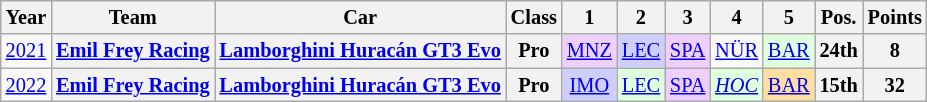<table class="wikitable" border="1" style="text-align:center; font-size:85%;">
<tr>
<th>Year</th>
<th>Team</th>
<th>Car</th>
<th>Class</th>
<th>1</th>
<th>2</th>
<th>3</th>
<th>4</th>
<th>5</th>
<th>Pos.</th>
<th>Points</th>
</tr>
<tr>
<td><a href='#'>2021</a></td>
<th nowrap><a href='#'>Emil Frey Racing</a></th>
<th nowrap><a href='#'>Lamborghini Huracán GT3 Evo</a></th>
<th>Pro</th>
<td style="background:#EFCFFF;"><a href='#'>MNZ</a><br></td>
<td style="background:#CFCFFF;"><a href='#'>LEC</a><br></td>
<td style="background:#EFCFFF;"><a href='#'>SPA</a><br></td>
<td><a href='#'>NÜR</a></td>
<td style="background:#DFFFDF;"><a href='#'>BAR</a><br></td>
<th>24th</th>
<th>8</th>
</tr>
<tr>
<td><a href='#'>2022</a></td>
<th nowrap><a href='#'>Emil Frey Racing</a></th>
<th nowrap><a href='#'>Lamborghini Huracán GT3 Evo</a></th>
<th>Pro</th>
<td style="background:#CFCFFF;"><a href='#'>IMO</a><br></td>
<td style="background:#DFFFDF;"><a href='#'>LEC</a><br></td>
<td style="background:#EFCFFF;"><a href='#'>SPA</a><br></td>
<td style="background:#DFFFDF;"><em><a href='#'>HOC</a></em><br> </td>
<td style="background:#FFDF9F;"><a href='#'>BAR</a> <br> </td>
<th>15th</th>
<th>32</th>
</tr>
</table>
